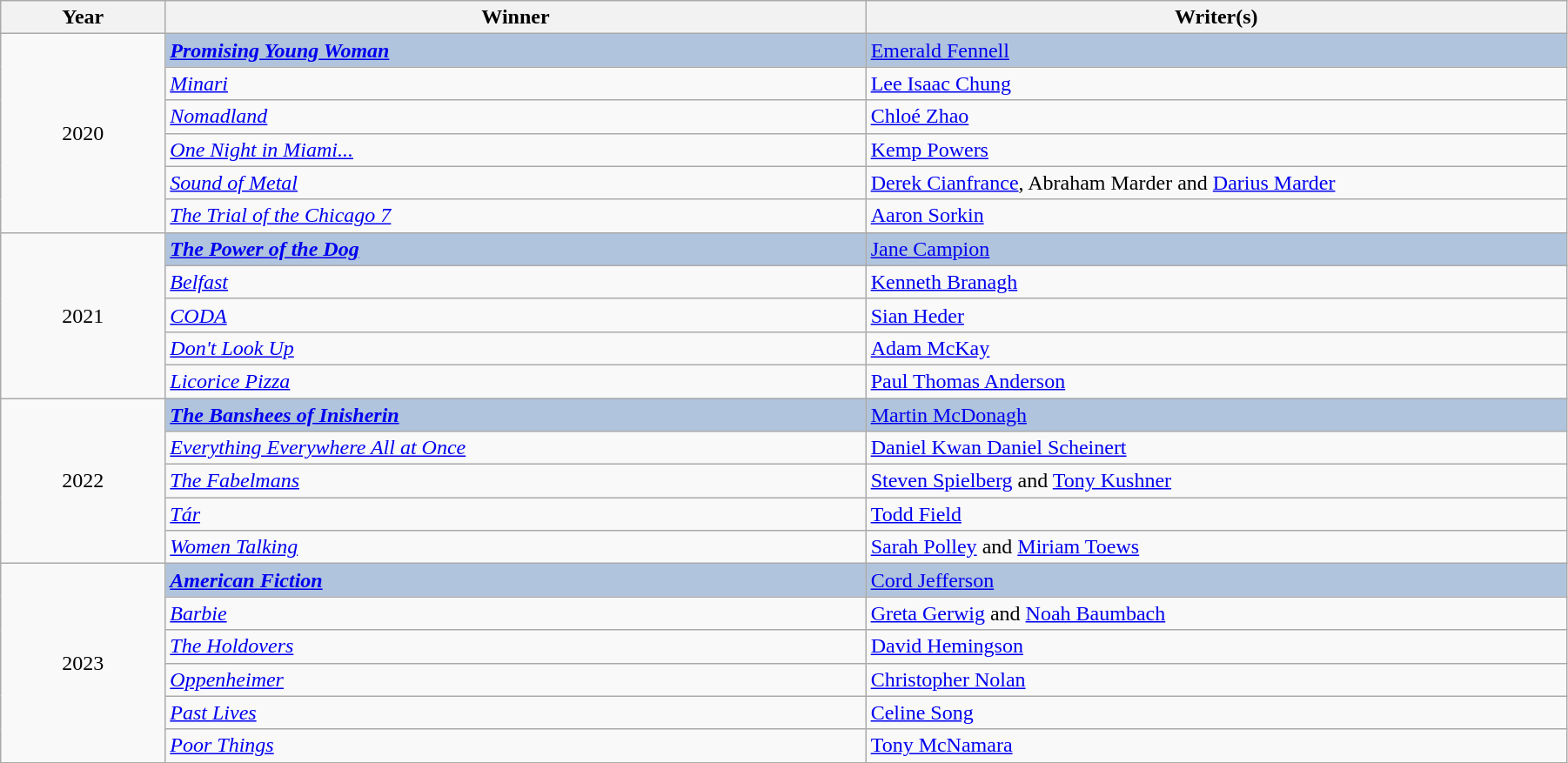<table class="wikitable" width="95%" cellpadding="5">
<tr>
<th width="100"><strong>Year</strong></th>
<th width="450"><strong>Winner</strong></th>
<th width="450"><strong>Writer(s)</strong></th>
</tr>
<tr>
<td rowspan="6" style="text-align:center;">2020</td>
<td style="background:#B0C4DE;"><strong><em><a href='#'>Promising Young Woman</a></em></strong></td>
<td style="background:#B0C4DE;"><a href='#'>Emerald Fennell</a></td>
</tr>
<tr>
<td><em><a href='#'>Minari</a></em></td>
<td><a href='#'>Lee Isaac Chung</a></td>
</tr>
<tr>
<td><em><a href='#'>Nomadland</a></em></td>
<td><a href='#'>Chloé Zhao</a></td>
</tr>
<tr>
<td><em><a href='#'>One Night in Miami...</a></em></td>
<td><a href='#'>Kemp Powers</a></td>
</tr>
<tr>
<td><em><a href='#'>Sound of Metal</a></em></td>
<td><a href='#'>Derek Cianfrance</a>, Abraham Marder and <a href='#'>Darius Marder</a></td>
</tr>
<tr>
<td><em><a href='#'>The Trial of the Chicago 7</a></em></td>
<td><a href='#'>Aaron Sorkin</a></td>
</tr>
<tr>
<td rowspan="5" style="text-align:center;">2021</td>
<td style="background:#B0C4DE;"><strong><em><a href='#'>The Power of the Dog</a></em></strong></td>
<td style="background:#B0C4DE;"><a href='#'>Jane Campion</a></td>
</tr>
<tr>
<td><em><a href='#'>Belfast</a></em></td>
<td><a href='#'>Kenneth Branagh</a></td>
</tr>
<tr>
<td><em><a href='#'>CODA</a></em></td>
<td><a href='#'>Sian Heder</a></td>
</tr>
<tr>
<td><em><a href='#'>Don't Look Up</a></em></td>
<td><a href='#'>Adam McKay</a></td>
</tr>
<tr>
<td><em><a href='#'>Licorice Pizza</a></em></td>
<td><a href='#'>Paul Thomas Anderson</a></td>
</tr>
<tr>
<td rowspan="5" style="text-align:center;">2022</td>
<td style="background:#B0C4DE;"><strong><em><a href='#'>The Banshees of Inisherin</a></em></strong></td>
<td style="background:#B0C4DE;"><a href='#'>Martin McDonagh</a></td>
</tr>
<tr>
<td><em><a href='#'>Everything Everywhere All at Once</a></em></td>
<td><a href='#'>Daniel Kwan Daniel Scheinert</a></td>
</tr>
<tr>
<td><em><a href='#'>The Fabelmans</a></em></td>
<td><a href='#'>Steven Spielberg</a> and <a href='#'>Tony Kushner</a></td>
</tr>
<tr>
<td><em><a href='#'>Tár</a></em></td>
<td><a href='#'>Todd Field</a></td>
</tr>
<tr>
<td><em><a href='#'>Women Talking</a></em></td>
<td><a href='#'>Sarah Polley</a> and <a href='#'>Miriam Toews</a></td>
</tr>
<tr>
<td rowspan="6" style="text-align:center;">2023</td>
<td style="background:#B0C4DE;"><strong><em><a href='#'>American Fiction</a></em></strong></td>
<td style="background:#B0C4DE;"><a href='#'>Cord Jefferson</a></td>
</tr>
<tr>
<td><em><a href='#'>Barbie</a></em></td>
<td><a href='#'>Greta Gerwig</a> and <a href='#'>Noah Baumbach</a></td>
</tr>
<tr>
<td><em><a href='#'>The Holdovers</a></em></td>
<td><a href='#'>David Hemingson</a></td>
</tr>
<tr>
<td><em><a href='#'>Oppenheimer</a></em></td>
<td><a href='#'>Christopher Nolan</a></td>
</tr>
<tr>
<td><em><a href='#'>Past Lives</a></em></td>
<td><a href='#'>Celine Song</a></td>
</tr>
<tr>
<td><em><a href='#'>Poor Things</a></em></td>
<td><a href='#'>Tony McNamara</a></td>
</tr>
</table>
